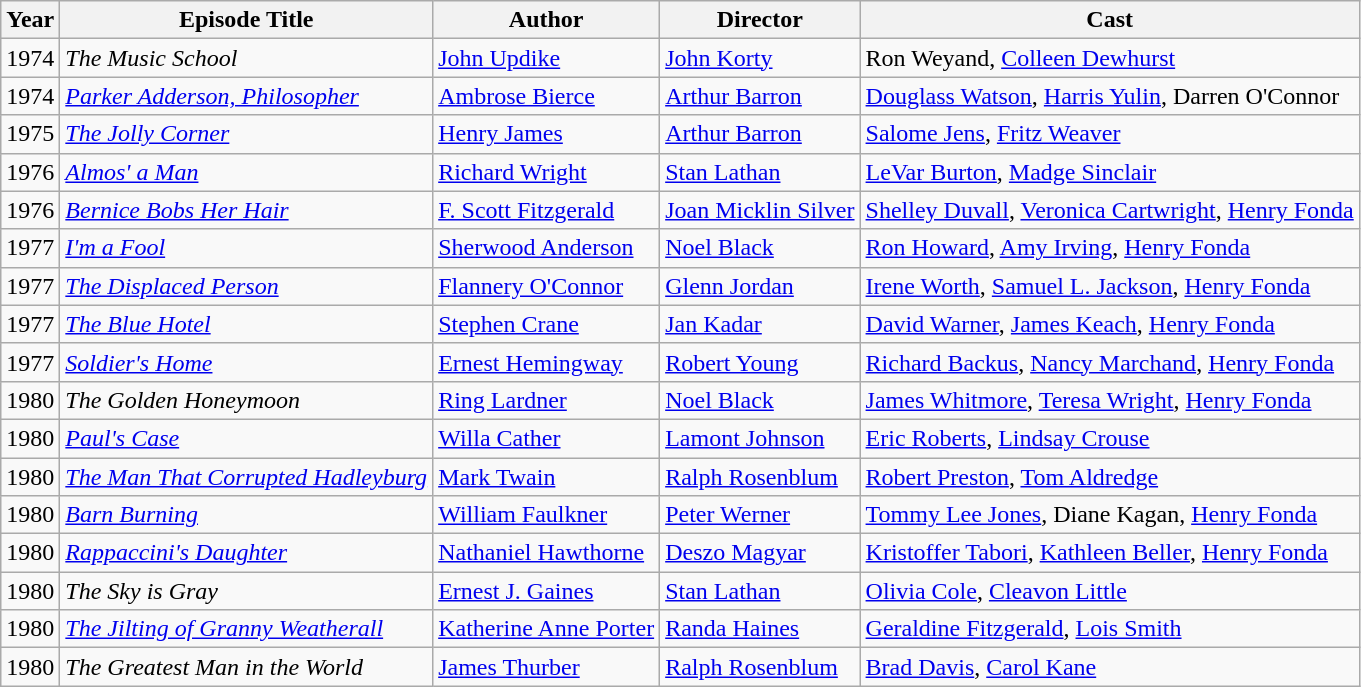<table class="wikitable">
<tr>
<th>Year</th>
<th>Episode Title</th>
<th>Author</th>
<th>Director</th>
<th>Cast</th>
</tr>
<tr>
<td>1974</td>
<td><em>The Music School</em></td>
<td><a href='#'>John Updike</a></td>
<td><a href='#'>John Korty</a></td>
<td>Ron Weyand, <a href='#'>Colleen Dewhurst</a></td>
</tr>
<tr>
<td>1974</td>
<td><em><a href='#'>Parker Adderson, Philosopher</a></em></td>
<td><a href='#'>Ambrose Bierce</a></td>
<td><a href='#'>Arthur Barron</a></td>
<td><a href='#'>Douglass Watson</a>, <a href='#'>Harris Yulin</a>, Darren O'Connor</td>
</tr>
<tr>
<td>1975</td>
<td><em><a href='#'>The Jolly Corner</a></em></td>
<td><a href='#'>Henry James</a></td>
<td><a href='#'>Arthur Barron</a></td>
<td><a href='#'>Salome Jens</a>, <a href='#'>Fritz Weaver</a></td>
</tr>
<tr>
<td>1976</td>
<td><em><a href='#'>Almos' a Man</a></em></td>
<td><a href='#'>Richard Wright</a></td>
<td><a href='#'>Stan Lathan</a></td>
<td><a href='#'>LeVar Burton</a>, <a href='#'>Madge Sinclair</a></td>
</tr>
<tr>
<td>1976</td>
<td><em><a href='#'>Bernice Bobs Her Hair</a></em></td>
<td><a href='#'>F. Scott Fitzgerald</a></td>
<td><a href='#'>Joan Micklin Silver</a></td>
<td><a href='#'>Shelley Duvall</a>, <a href='#'>Veronica Cartwright</a>, <a href='#'>Henry Fonda</a></td>
</tr>
<tr>
<td>1977</td>
<td><em><a href='#'>I'm a Fool</a></em></td>
<td><a href='#'>Sherwood Anderson</a></td>
<td><a href='#'>Noel Black</a></td>
<td><a href='#'>Ron Howard</a>, <a href='#'>Amy Irving</a>, <a href='#'>Henry Fonda</a></td>
</tr>
<tr>
<td>1977</td>
<td><em><a href='#'>The Displaced Person</a></em></td>
<td><a href='#'>Flannery O'Connor</a></td>
<td><a href='#'>Glenn Jordan</a></td>
<td><a href='#'>Irene Worth</a>, <a href='#'>Samuel L. Jackson</a>, <a href='#'>Henry Fonda</a></td>
</tr>
<tr>
<td>1977</td>
<td><em><a href='#'>The Blue Hotel</a></em></td>
<td><a href='#'>Stephen Crane</a></td>
<td><a href='#'>Jan Kadar</a></td>
<td><a href='#'>David Warner</a>, <a href='#'>James Keach</a>, <a href='#'>Henry Fonda</a></td>
</tr>
<tr>
<td>1977</td>
<td><em><a href='#'>Soldier's Home</a></em></td>
<td><a href='#'>Ernest Hemingway</a></td>
<td><a href='#'>Robert Young</a></td>
<td><a href='#'>Richard Backus</a>, <a href='#'>Nancy Marchand</a>, <a href='#'>Henry Fonda</a></td>
</tr>
<tr>
<td>1980</td>
<td><em>The Golden Honeymoon</em></td>
<td><a href='#'>Ring Lardner</a></td>
<td><a href='#'>Noel Black</a></td>
<td><a href='#'>James Whitmore</a>, <a href='#'>Teresa Wright</a>, <a href='#'>Henry Fonda</a></td>
</tr>
<tr>
<td>1980</td>
<td><em><a href='#'>Paul's Case</a></em></td>
<td><a href='#'>Willa Cather</a></td>
<td><a href='#'>Lamont Johnson</a></td>
<td><a href='#'>Eric Roberts</a>, <a href='#'>Lindsay Crouse</a></td>
</tr>
<tr>
<td>1980</td>
<td><em><a href='#'>The Man That Corrupted Hadleyburg</a></em></td>
<td><a href='#'>Mark Twain</a></td>
<td><a href='#'>Ralph Rosenblum</a></td>
<td><a href='#'>Robert Preston</a>, <a href='#'>Tom Aldredge</a></td>
</tr>
<tr>
<td>1980</td>
<td><em><a href='#'>Barn Burning</a></em></td>
<td><a href='#'>William Faulkner</a></td>
<td><a href='#'>Peter Werner</a></td>
<td><a href='#'>Tommy Lee Jones</a>, Diane Kagan, <a href='#'>Henry Fonda</a></td>
</tr>
<tr>
<td>1980</td>
<td><em><a href='#'>Rappaccini's Daughter</a></em></td>
<td><a href='#'>Nathaniel Hawthorne</a></td>
<td><a href='#'>Deszo Magyar</a></td>
<td><a href='#'>Kristoffer Tabori</a>, <a href='#'>Kathleen Beller</a>, <a href='#'>Henry Fonda</a></td>
</tr>
<tr>
<td>1980</td>
<td><em>The Sky is Gray</em></td>
<td><a href='#'>Ernest J. Gaines</a></td>
<td><a href='#'>Stan Lathan</a></td>
<td><a href='#'>Olivia Cole</a>, <a href='#'>Cleavon Little</a></td>
</tr>
<tr>
<td>1980</td>
<td><em><a href='#'>The Jilting of Granny Weatherall</a></em></td>
<td><a href='#'>Katherine Anne Porter</a></td>
<td><a href='#'>Randa Haines</a></td>
<td><a href='#'>Geraldine Fitzgerald</a>, <a href='#'>Lois Smith</a></td>
</tr>
<tr>
<td>1980</td>
<td><em>The Greatest Man in the World</em></td>
<td><a href='#'>James Thurber</a></td>
<td><a href='#'>Ralph Rosenblum</a></td>
<td><a href='#'>Brad Davis</a>, <a href='#'>Carol Kane</a></td>
</tr>
</table>
